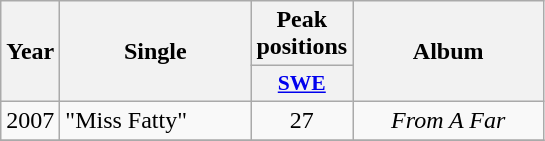<table class="wikitable">
<tr>
<th align="center" rowspan="2" width="10">Year</th>
<th align="center" rowspan="2" width="120">Single</th>
<th align="center" colspan="1" width="20">Peak positions</th>
<th align="center" rowspan="2" width="120">Album</th>
</tr>
<tr>
<th scope="col" style="width:3em;font-size:90%;"><a href='#'>SWE</a><br></th>
</tr>
<tr>
<td style="text-align:center;">2007</td>
<td>"Miss Fatty"</td>
<td style="text-align:center;">27</td>
<td style="text-align:center;"><em>From A Far</em></td>
</tr>
<tr>
</tr>
</table>
